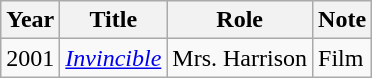<table class="wikitable sortable plainrowheaders">
<tr>
<th scope="col">Year</th>
<th scope="col">Title</th>
<th scope="col">Role</th>
<th scope=” col">Note</th>
</tr>
<tr>
<td>2001</td>
<td><em><a href='#'>Invincible</a></em></td>
<td>Mrs. Harrison</td>
<td>Film</td>
</tr>
</table>
